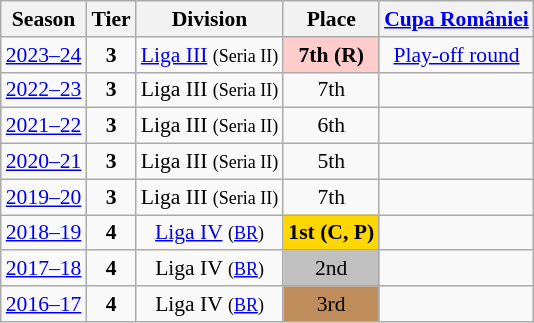<table class="wikitable" style="text-align:center; font-size:90%">
<tr>
<th>Season</th>
<th>Tier</th>
<th>Division</th>
<th>Place</th>
<th><a href='#'>Cupa României</a></th>
</tr>
<tr>
<td><a href='#'>2023–24</a></td>
<td><strong>3</strong></td>
<td><a href='#'>Liga III</a> <small>(Seria II)</small></td>
<td align=center bgcolor=#FFCCCC><strong>7th</strong> <strong>(R)</strong></td>
<td><a href='#'>Play-off round</a></td>
</tr>
<tr>
<td><a href='#'>2022–23</a></td>
<td><strong>3</strong></td>
<td>Liga III <small>(Seria II)</small></td>
<td>7th</td>
<td></td>
</tr>
<tr>
<td><a href='#'>2021–22</a></td>
<td><strong>3</strong></td>
<td>Liga III <small>(Seria II)</small></td>
<td>6th</td>
<td></td>
</tr>
<tr>
<td><a href='#'>2020–21</a></td>
<td><strong>3</strong></td>
<td>Liga III <small>(Seria II)</small></td>
<td>5th</td>
<td></td>
</tr>
<tr>
<td><a href='#'>2019–20</a></td>
<td><strong>3</strong></td>
<td>Liga III <small>(Seria II)</small></td>
<td>7th</td>
<td></td>
</tr>
<tr>
<td><a href='#'>2018–19</a></td>
<td><strong>4</strong></td>
<td><a href='#'>Liga IV</a> <small>(<a href='#'>BR</a>)</small></td>
<td align=center bgcolor=gold><strong>1st</strong> <strong>(C, P)</strong></td>
<td></td>
</tr>
<tr>
<td><a href='#'>2017–18</a></td>
<td><strong>4</strong></td>
<td>Liga IV <small>(<a href='#'>BR</a>)</small></td>
<td align=center bgcolor=silver>2nd</td>
<td></td>
</tr>
<tr>
<td><a href='#'>2016–17</a></td>
<td><strong>4</strong></td>
<td>Liga IV <small>(<a href='#'>BR</a>)</small></td>
<td align=center bgcolor=#BF8D5B>3rd</td>
<td></td>
</tr>
</table>
